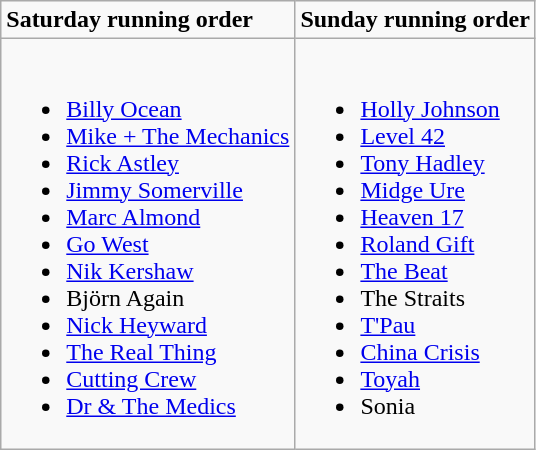<table class="wikitable">
<tr>
<td><strong>Saturday running order</strong></td>
<td><strong>Sunday running order</strong></td>
</tr>
<tr>
<td><br><ul><li><a href='#'>Billy Ocean</a></li><li><a href='#'>Mike + The Mechanics</a></li><li><a href='#'>Rick Astley</a></li><li><a href='#'>Jimmy Somerville</a></li><li><a href='#'>Marc Almond</a></li><li><a href='#'>Go West</a></li><li><a href='#'>Nik Kershaw</a></li><li>Björn Again</li><li><a href='#'>Nick Heyward</a></li><li><a href='#'>The Real Thing</a></li><li><a href='#'>Cutting Crew</a></li><li><a href='#'>Dr & The Medics</a></li></ul></td>
<td><br><ul><li><a href='#'>Holly Johnson</a></li><li><a href='#'>Level 42</a></li><li><a href='#'>Tony Hadley</a></li><li><a href='#'>Midge Ure</a></li><li><a href='#'>Heaven 17</a></li><li><a href='#'>Roland Gift</a></li><li><a href='#'>The Beat</a></li><li>The Straits</li><li><a href='#'>T'Pau</a></li><li><a href='#'>China Crisis</a></li><li><a href='#'>Toyah</a></li><li>Sonia</li></ul></td>
</tr>
</table>
